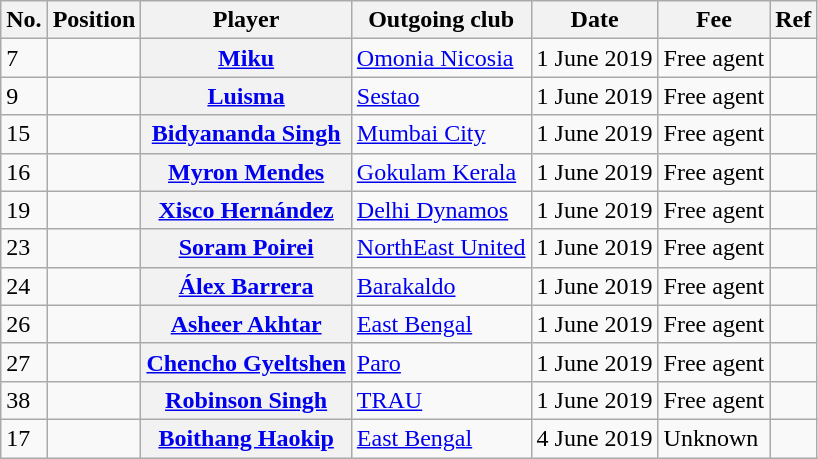<table class="wikitable plainrowheaders" style="text-align:center; text-align:left">
<tr>
<th>No.</th>
<th scope="col">Position</th>
<th scope="col">Player</th>
<th scope="col">Outgoing club</th>
<th scope="col">Date</th>
<th scope="col">Fee</th>
<th scope="col">Ref</th>
</tr>
<tr>
<td>7</td>
<td></td>
<th scope="row"> <a href='#'>Miku</a></th>
<td> <a href='#'>Omonia Nicosia</a></td>
<td>1 June 2019</td>
<td>Free agent</td>
<td></td>
</tr>
<tr>
<td>9</td>
<td></td>
<th scope="row"> <a href='#'>Luisma</a></th>
<td> <a href='#'>Sestao</a></td>
<td>1 June 2019</td>
<td>Free agent</td>
<td></td>
</tr>
<tr>
<td>15</td>
<td></td>
<th scope="row"> <a href='#'>Bidyananda Singh</a></th>
<td><a href='#'>Mumbai City</a></td>
<td>1 June 2019</td>
<td>Free agent</td>
<td></td>
</tr>
<tr>
<td>16</td>
<td></td>
<th scope="row"> <a href='#'>Myron Mendes</a></th>
<td><a href='#'>Gokulam Kerala</a></td>
<td>1 June 2019</td>
<td>Free agent</td>
<td></td>
</tr>
<tr>
<td>19</td>
<td></td>
<th scope="row"> <a href='#'>Xisco Hernández</a></th>
<td><a href='#'>Delhi Dynamos</a></td>
<td>1 June 2019</td>
<td>Free agent</td>
<td></td>
</tr>
<tr>
<td>23</td>
<td></td>
<th scope="row"> <a href='#'>Soram Poirei</a></th>
<td><a href='#'>NorthEast United</a></td>
<td>1 June 2019</td>
<td>Free agent</td>
<td></td>
</tr>
<tr>
<td>24</td>
<td></td>
<th scope="row"> <a href='#'>Álex Barrera</a></th>
<td> <a href='#'>Barakaldo</a></td>
<td>1 June 2019</td>
<td>Free agent</td>
<td></td>
</tr>
<tr>
<td>26</td>
<td></td>
<th scope="row"> <a href='#'>Asheer Akhtar</a></th>
<td><a href='#'>East Bengal</a></td>
<td>1 June 2019</td>
<td>Free agent</td>
<td></td>
</tr>
<tr>
<td>27</td>
<td></td>
<th scope="row"> <a href='#'>Chencho Gyeltshen</a></th>
<td> <a href='#'>Paro</a></td>
<td>1 June 2019</td>
<td>Free agent</td>
<td></td>
</tr>
<tr>
<td>38</td>
<td></td>
<th scope="row"> <a href='#'>Robinson Singh</a></th>
<td><a href='#'>TRAU</a></td>
<td>1 June 2019</td>
<td>Free agent</td>
<td></td>
</tr>
<tr>
<td>17</td>
<td></td>
<th scope="row"> <a href='#'>Boithang Haokip</a></th>
<td><a href='#'>East Bengal</a></td>
<td>4 June 2019</td>
<td>Unknown</td>
<td></td>
</tr>
</table>
